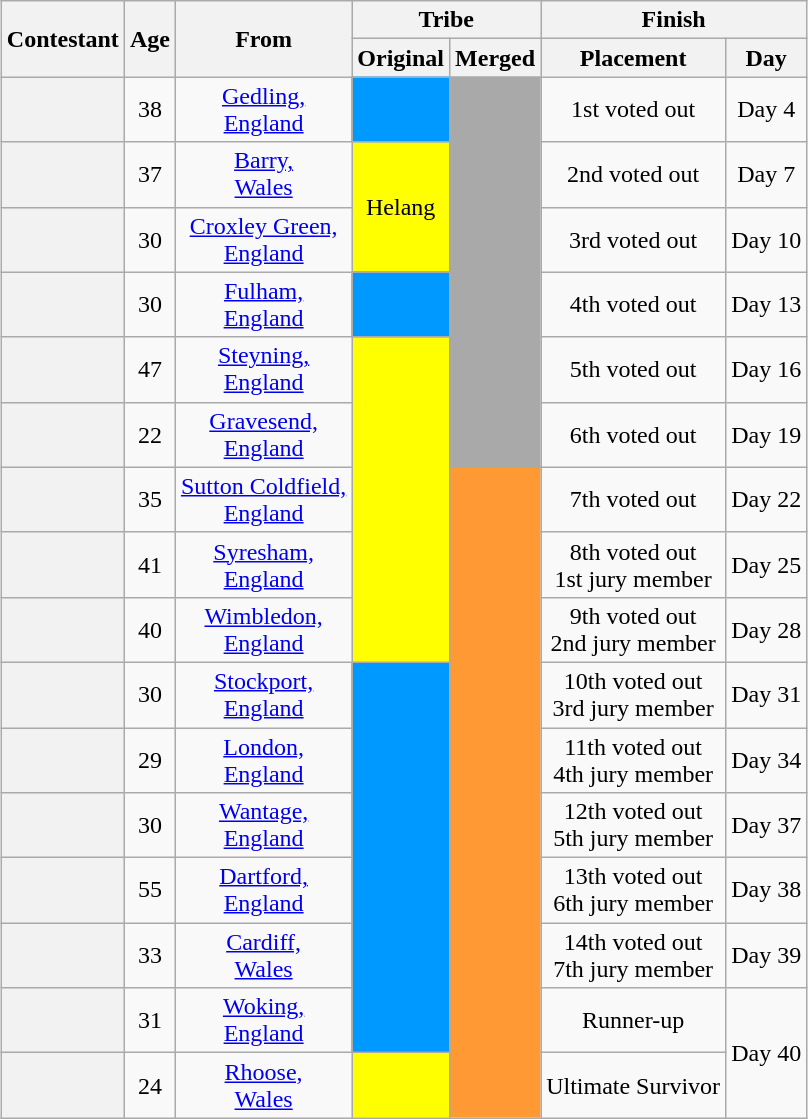<table class="wikitable sortable" style="margin:auto; text-align:center">
<tr>
<th rowspan="2" scope="col">Contestant</th>
<th rowspan="2" scope="col">Age</th>
<th rowspan="2" scope="col" class=unsortable>From</th>
<th colspan="2" scope="colgroup">Tribe</th>
<th colspan="2" scope="colgroup">Finish</th>
</tr>
<tr>
<th scope="col">Original</th>
<th scope="col" class=unsortable>Merged</th>
<th scope="col" class=unsortable>Placement</th>
<th scope="col" class=unsortable>Day</th>
</tr>
<tr>
<th scope="row" style=text-align:left></th>
<td>38</td>
<td><a href='#'>Gedling,<br>England</a></td>
<td bgcolor=#0099FF></td>
<td rowspan="6" bgcolor="darkgray"></td>
<td>1st voted out</td>
<td>Day 4</td>
</tr>
<tr>
<th scope="row" style=text-align:left></th>
<td>37</td>
<td><a href='#'>Barry,<br>Wales</a></td>
<td bgcolor=yellow rowspan="2">Helang</td>
<td>2nd voted out</td>
<td>Day 7</td>
</tr>
<tr>
<th scope="row" style=text-align:left></th>
<td>30</td>
<td><a href='#'>Croxley Green,<br>England</a></td>
<td>3rd voted out</td>
<td>Day 10</td>
</tr>
<tr>
<th scope="row" style=text-align:left></th>
<td>30</td>
<td><a href='#'>Fulham,<br>England</a></td>
<td bgcolor=#0099ff rowspan="1"></td>
<td>4th voted out</td>
<td>Day 13</td>
</tr>
<tr>
<th scope="row" style=text-align:left></th>
<td>47</td>
<td><a href='#'>Steyning,<br>England</a></td>
<td bgcolor=yellow rowspan="5"></td>
<td>5th voted out</td>
<td>Day 16</td>
</tr>
<tr>
<th scope="row" style=text-align:left></th>
<td>22</td>
<td><a href='#'>Gravesend,<br>England</a></td>
<td>6th voted out</td>
<td>Day 19</td>
</tr>
<tr>
<th scope="row" style=text-align:left></th>
<td>35</td>
<td><a href='#'>Sutton Coldfield,<br>England</a></td>
<td bgcolor=#FF9933 rowspan="10"></td>
<td>7th voted out</td>
<td>Day 22</td>
</tr>
<tr>
<th scope="row" style=text-align:left></th>
<td>41</td>
<td><a href='#'>Syresham,<br>England</a></td>
<td>8th voted out<br>1st jury member</td>
<td>Day 25</td>
</tr>
<tr>
<th scope="row" style=text-align:left></th>
<td>40</td>
<td><a href='#'>Wimbledon,<br>England</a></td>
<td>9th voted out<br>2nd jury member</td>
<td>Day 28</td>
</tr>
<tr>
<th scope="row" style=text-align:left></th>
<td>30</td>
<td><a href='#'>Stockport,<br>England</a></td>
<td bgcolor=#0099ff rowspan="6"></td>
<td>10th voted out<br>3rd jury member</td>
<td>Day 31</td>
</tr>
<tr>
<th scope="row" style=text-align:left></th>
<td>29</td>
<td><a href='#'>London,<br>England</a></td>
<td>11th voted out<br>4th jury member</td>
<td>Day 34</td>
</tr>
<tr>
<th scope="row" style=text-align:left></th>
<td>30</td>
<td><a href='#'>Wantage,<br>England</a></td>
<td>12th voted out<br>5th jury member</td>
<td>Day 37</td>
</tr>
<tr>
<th scope="row" style=text-align:left></th>
<td>55</td>
<td><a href='#'>Dartford,<br>England</a></td>
<td>13th voted out<br>6th jury member</td>
<td>Day 38</td>
</tr>
<tr>
<th scope="row" style=text-align:left></th>
<td>33</td>
<td><a href='#'>Cardiff,<br>Wales</a></td>
<td>14th voted out<br>7th jury member</td>
<td>Day 39</td>
</tr>
<tr>
<th scope="row" style=text-align:left></th>
<td>31</td>
<td><a href='#'>Woking,<br>England</a></td>
<td>Runner-up</td>
<td rowspan="2">Day 40</td>
</tr>
<tr>
<th scope="row" style=text-align:left></th>
<td>24</td>
<td><a href='#'>Rhoose,<br>Wales</a></td>
<td bgcolor=yellow></td>
<td>Ultimate Survivor</td>
</tr>
</table>
